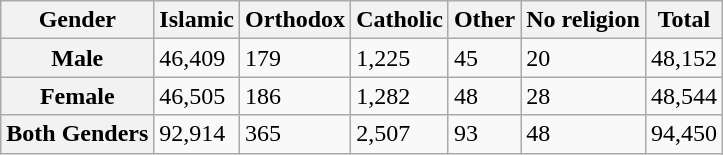<table border="1" class="wikitable">
<tr>
<th>Gender</th>
<th>Islamic</th>
<th>Orthodox</th>
<th>Catholic</th>
<th>Other</th>
<th>No religion</th>
<th>Total</th>
</tr>
<tr>
<th>Male</th>
<td>46,409</td>
<td>179</td>
<td>1,225</td>
<td>45</td>
<td>20</td>
<td>48,152</td>
</tr>
<tr>
<th>Female</th>
<td>46,505</td>
<td>186</td>
<td>1,282</td>
<td>48</td>
<td>28</td>
<td>48,544</td>
</tr>
<tr>
<th>Both Genders</th>
<td>92,914</td>
<td>365</td>
<td>2,507</td>
<td>93</td>
<td>48</td>
<td>94,450</td>
</tr>
</table>
